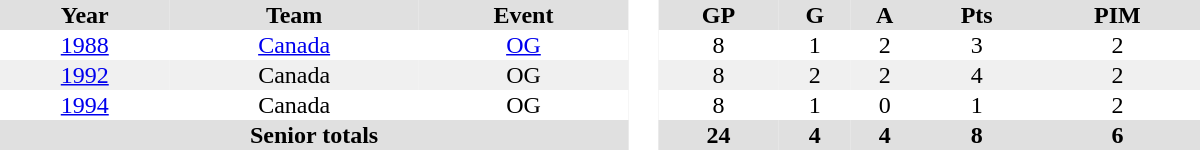<table border="0" cellpadding="1" cellspacing="0" style="text-align:center; width:50em">
<tr ALIGN="center" bgcolor="#e0e0e0">
<th>Year</th>
<th>Team</th>
<th>Event</th>
<th rowspan="99" bgcolor="#ffffff"> </th>
<th>GP</th>
<th>G</th>
<th>A</th>
<th>Pts</th>
<th>PIM</th>
</tr>
<tr>
<td><a href='#'>1988</a></td>
<td><a href='#'>Canada</a></td>
<td><a href='#'>OG</a></td>
<td>8</td>
<td>1</td>
<td>2</td>
<td>3</td>
<td>2</td>
</tr>
<tr bgcolor="#f0f0f0">
<td><a href='#'>1992</a></td>
<td>Canada</td>
<td>OG</td>
<td>8</td>
<td>2</td>
<td>2</td>
<td>4</td>
<td>2</td>
</tr>
<tr>
<td><a href='#'>1994</a></td>
<td>Canada</td>
<td>OG</td>
<td>8</td>
<td>1</td>
<td>0</td>
<td>1</td>
<td>2</td>
</tr>
<tr bgcolor="#e0e0e0">
<th colspan="3">Senior totals</th>
<th>24</th>
<th>4</th>
<th>4</th>
<th>8</th>
<th>6</th>
</tr>
</table>
